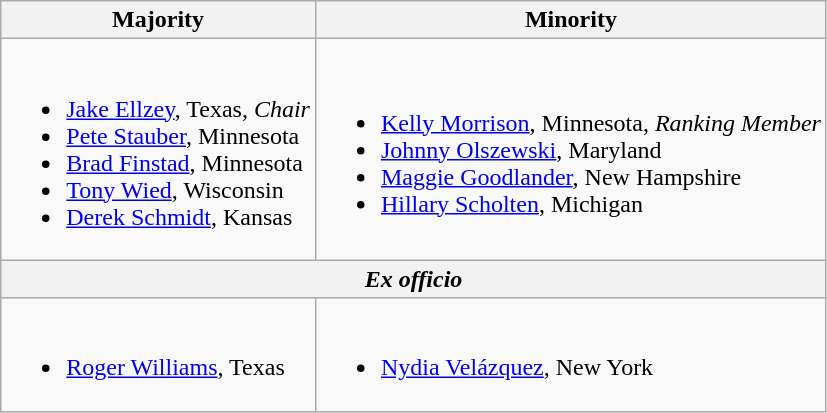<table class=wikitable>
<tr>
<th>Majority</th>
<th>Minority</th>
</tr>
<tr>
<td><br><ul><li><a href='#'>Jake Ellzey</a>, Texas, <em>Chair</em></li><li><a href='#'>Pete Stauber</a>, Minnesota</li><li><a href='#'>Brad Finstad</a>, Minnesota</li><li><a href='#'>Tony Wied</a>, Wisconsin</li><li><a href='#'>Derek Schmidt</a>, Kansas</li></ul></td>
<td><br><ul><li><a href='#'>Kelly Morrison</a>, Minnesota, <em>Ranking Member</em></li><li><a href='#'>Johnny Olszewski</a>, Maryland</li><li><a href='#'>Maggie Goodlander</a>, New Hampshire</li><li><a href='#'>Hillary Scholten</a>, Michigan</li></ul></td>
</tr>
<tr>
<th colspan=2><em>Ex officio</em></th>
</tr>
<tr>
<td><br><ul><li><a href='#'>Roger Williams</a>, Texas</li></ul></td>
<td><br><ul><li><a href='#'>Nydia Velázquez</a>, New York</li></ul></td>
</tr>
</table>
